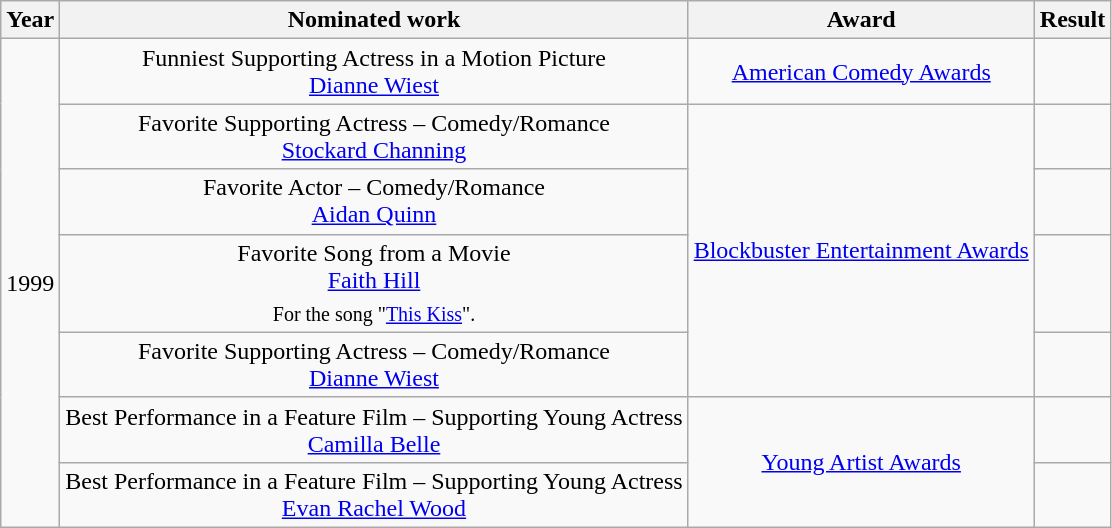<table class="wikitable sortable" style="text-align:center;">
<tr>
<th>Year</th>
<th>Nominated work</th>
<th>Award</th>
<th>Result</th>
</tr>
<tr>
<td rowspan="7">1999</td>
<td>Funniest Supporting Actress in a Motion Picture <br> <a href='#'>Dianne Wiest</a></td>
<td><a href='#'>American Comedy Awards</a></td>
<td></td>
</tr>
<tr>
<td>Favorite Supporting Actress – Comedy/Romance <br> <a href='#'>Stockard Channing</a></td>
<td rowspan="4"><a href='#'>Blockbuster Entertainment Awards</a></td>
<td></td>
</tr>
<tr>
<td>Favorite Actor – Comedy/Romance <br> <a href='#'>Aidan Quinn</a></td>
<td></td>
</tr>
<tr>
<td>Favorite Song from a Movie <br> <a href='#'>Faith Hill</a> <br> <sub>For the song "<a href='#'>This Kiss</a>".</sub></td>
<td></td>
</tr>
<tr>
<td>Favorite Supporting Actress – Comedy/Romance <br><a href='#'>Dianne Wiest</a></td>
<td></td>
</tr>
<tr>
<td>Best Performance in a Feature Film – Supporting Young Actress <br> <a href='#'>Camilla Belle</a></td>
<td rowspan="2"><a href='#'>Young Artist Awards</a></td>
<td></td>
</tr>
<tr>
<td>Best Performance in a Feature Film – Supporting Young Actress <br> <a href='#'>Evan Rachel Wood</a></td>
<td></td>
</tr>
</table>
